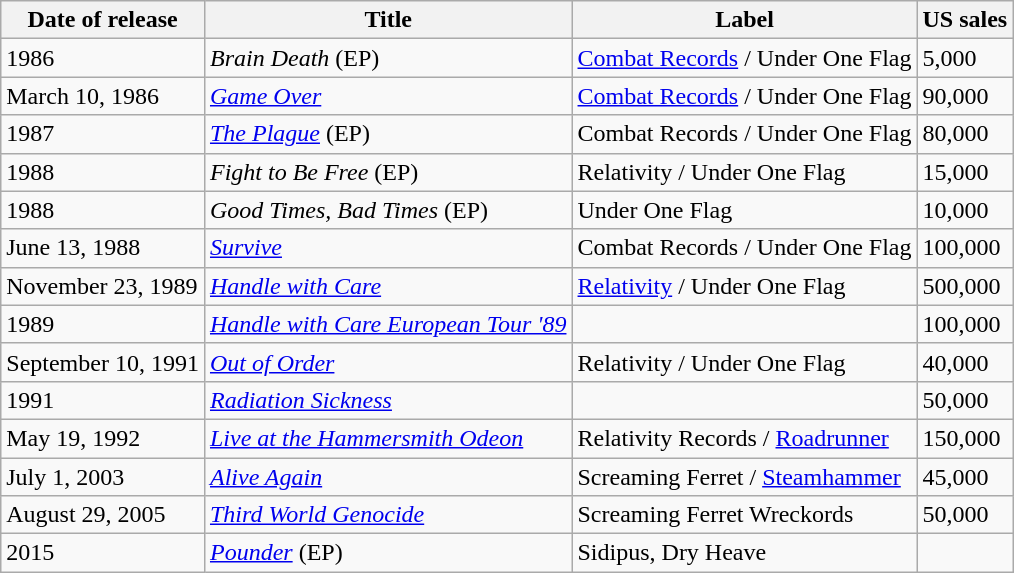<table class="wikitable">
<tr>
<th>Date of release</th>
<th>Title</th>
<th>Label</th>
<th>US sales</th>
</tr>
<tr>
<td>1986</td>
<td><em>Brain Death</em> (EP)</td>
<td><a href='#'>Combat Records</a> / Under One Flag</td>
<td>5,000</td>
</tr>
<tr>
<td>March 10, 1986</td>
<td><em><a href='#'>Game Over</a></em></td>
<td><a href='#'>Combat Records</a> / Under One Flag</td>
<td>90,000</td>
</tr>
<tr>
<td>1987</td>
<td><em><a href='#'>The Plague</a></em> (EP)</td>
<td>Combat Records / Under One Flag</td>
<td>80,000</td>
</tr>
<tr>
<td>1988</td>
<td><em>Fight to Be Free</em> (EP)</td>
<td>Relativity / Under One Flag</td>
<td>15,000</td>
</tr>
<tr>
<td>1988</td>
<td><em>Good Times, Bad Times</em> (EP)</td>
<td>Under One Flag</td>
<td>10,000</td>
</tr>
<tr>
<td>June 13, 1988</td>
<td><em><a href='#'>Survive</a></em></td>
<td>Combat Records / Under One Flag</td>
<td>100,000</td>
</tr>
<tr>
<td>November 23, 1989</td>
<td><em><a href='#'>Handle with Care</a></em></td>
<td><a href='#'>Relativity</a> / Under One Flag</td>
<td>500,000</td>
</tr>
<tr>
<td>1989</td>
<td><em><a href='#'>Handle with Care European Tour '89</a></em></td>
<td></td>
<td>100,000</td>
</tr>
<tr>
<td>September 10, 1991</td>
<td><em><a href='#'>Out of Order</a></em></td>
<td>Relativity / Under One Flag</td>
<td>40,000</td>
</tr>
<tr>
<td>1991</td>
<td><em><a href='#'>Radiation Sickness</a></em></td>
<td></td>
<td>50,000</td>
</tr>
<tr>
<td>May 19, 1992</td>
<td><em><a href='#'>Live at the Hammersmith Odeon</a></em></td>
<td>Relativity Records / <a href='#'>Roadrunner</a></td>
<td>150,000</td>
</tr>
<tr>
<td>July 1, 2003</td>
<td><em><a href='#'>Alive Again</a></em></td>
<td>Screaming Ferret / <a href='#'>Steamhammer</a></td>
<td>45,000</td>
</tr>
<tr>
<td>August 29, 2005</td>
<td><em><a href='#'>Third World Genocide</a></em></td>
<td>Screaming Ferret Wreckords</td>
<td>50,000</td>
</tr>
<tr>
<td>2015</td>
<td><em><a href='#'>Pounder</a></em> (EP)</td>
<td>Sidipus, Dry Heave</td>
<td></td>
</tr>
</table>
